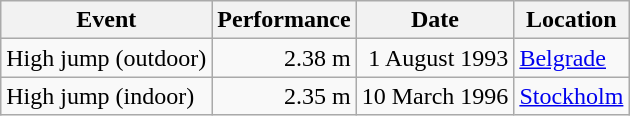<table class="wikitable">
<tr>
<th>Event</th>
<th>Performance</th>
<th>Date</th>
<th>Location</th>
</tr>
<tr>
<td>High jump (outdoor)</td>
<td align=right>2.38 m</td>
<td align=right>1 August 1993</td>
<td><a href='#'>Belgrade</a></td>
</tr>
<tr>
<td>High jump (indoor)</td>
<td align=right>2.35 m</td>
<td align=right>10 March 1996</td>
<td><a href='#'>Stockholm</a></td>
</tr>
</table>
